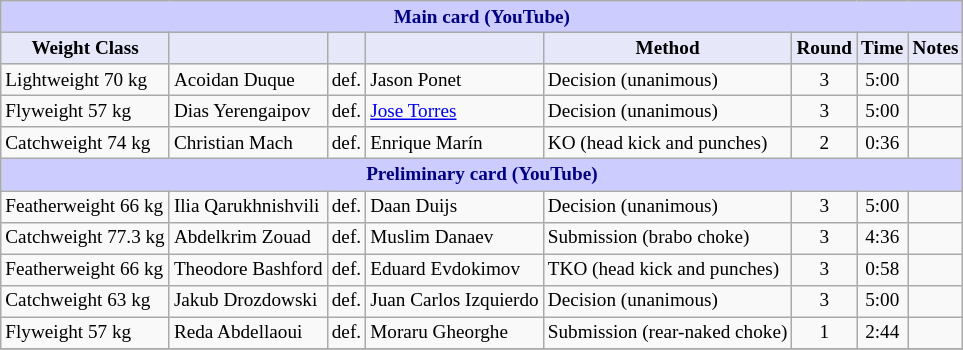<table class="wikitable" style="font-size: 80%;">
<tr>
<th colspan="8" style="background-color: #ccf; color: #000080; text-align: center;"><strong>Main card (YouTube)</strong></th>
</tr>
<tr>
<th colspan="1" style="background-color: #E6E8FA; color: #000000; text-align: center;">Weight Class</th>
<th colspan="1" style="background-color: #E6E8FA; color: #000000; text-align: center;"></th>
<th colspan="1" style="background-color: #E6E8FA; color: #000000; text-align: center;"></th>
<th colspan="1" style="background-color: #E6E8FA; color: #000000; text-align: center;"></th>
<th colspan="1" style="background-color: #E6E8FA; color: #000000; text-align: center;">Method</th>
<th colspan="1" style="background-color: #E6E8FA; color: #000000; text-align: center;">Round</th>
<th colspan="1" style="background-color: #E6E8FA; color: #000000; text-align: center;">Time</th>
<th colspan="1" style="background-color: #E6E8FA; color: #000000; text-align: center;">Notes</th>
</tr>
<tr>
<td>Lightweight 70 kg</td>
<td> Acoidan Duque</td>
<td align=center>def.</td>
<td> Jason Ponet</td>
<td>Decision (unanimous)</td>
<td align=center>3</td>
<td align=center>5:00</td>
<td></td>
</tr>
<tr>
<td>Flyweight 57 kg</td>
<td> Dias Yerengaipov</td>
<td align=center>def.</td>
<td> <a href='#'>Jose Torres</a></td>
<td>Decision (unanimous)</td>
<td align=center>3</td>
<td align=center>5:00</td>
<td></td>
</tr>
<tr>
<td>Catchweight 74 kg</td>
<td> Christian Mach</td>
<td align=center>def.</td>
<td> Enrique Marín</td>
<td>KO (head kick and punches)</td>
<td align=center>2</td>
<td align=center>0:36</td>
<td></td>
</tr>
<tr>
<th colspan="8" style="background-color: #ccf; color: #000080; text-align: center;"><strong>Preliminary card (YouTube)</strong></th>
</tr>
<tr>
<td>Featherweight 66 kg</td>
<td> Ilia Qarukhnishvili</td>
<td align=center>def.</td>
<td> Daan Duijs</td>
<td>Decision (unanimous)</td>
<td align=center>3</td>
<td align=center>5:00</td>
<td></td>
</tr>
<tr>
<td>Catchweight 77.3 kg</td>
<td> Abdelkrim Zouad</td>
<td align=center>def.</td>
<td> Muslim Danaev</td>
<td>Submission (brabo choke)</td>
<td align=center>3</td>
<td align=center>4:36</td>
<td></td>
</tr>
<tr>
<td>Featherweight 66 kg</td>
<td> Theodore Bashford</td>
<td align=center>def.</td>
<td> Eduard Evdokimov</td>
<td>TKO (head kick and punches)</td>
<td align=center>3</td>
<td align=center>0:58</td>
<td></td>
</tr>
<tr>
<td>Catchweight 63 kg</td>
<td> Jakub Drozdowski</td>
<td align=center>def.</td>
<td> Juan Carlos Izquierdo</td>
<td>Decision (unanimous)</td>
<td align=center>3</td>
<td align=center>5:00</td>
<td></td>
</tr>
<tr>
<td>Flyweight 57 kg</td>
<td> Reda Abdellaoui</td>
<td align=center>def.</td>
<td> Moraru Gheorghe</td>
<td>Submission (rear-naked choke)</td>
<td align=center>1</td>
<td align=center>2:44</td>
<td></td>
</tr>
<tr>
</tr>
</table>
